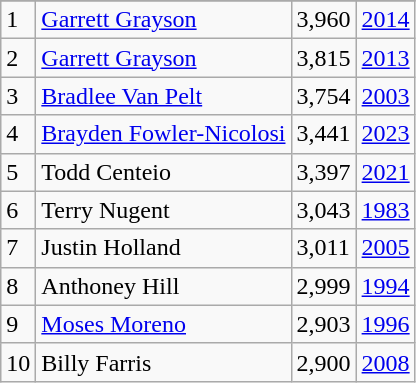<table class="wikitable">
<tr>
</tr>
<tr>
<td>1</td>
<td><a href='#'>Garrett Grayson</a></td>
<td><abbr>3,960</abbr></td>
<td><a href='#'>2014</a></td>
</tr>
<tr>
<td>2</td>
<td><a href='#'>Garrett Grayson</a></td>
<td><abbr>3,815</abbr></td>
<td><a href='#'>2013</a></td>
</tr>
<tr>
<td>3</td>
<td><a href='#'>Bradlee Van Pelt</a></td>
<td><abbr>3,754</abbr></td>
<td><a href='#'>2003</a></td>
</tr>
<tr>
<td>4</td>
<td><a href='#'>Brayden Fowler-Nicolosi</a></td>
<td><abbr>3,441</abbr></td>
<td><a href='#'>2023</a></td>
</tr>
<tr>
<td>5</td>
<td>Todd Centeio</td>
<td><abbr>3,397</abbr></td>
<td><a href='#'>2021</a></td>
</tr>
<tr>
<td>6</td>
<td>Terry Nugent</td>
<td><abbr>3,043</abbr></td>
<td><a href='#'>1983</a></td>
</tr>
<tr>
<td>7</td>
<td>Justin Holland</td>
<td><abbr>3,011</abbr></td>
<td><a href='#'>2005</a></td>
</tr>
<tr>
<td>8</td>
<td>Anthoney Hill</td>
<td><abbr>2,999</abbr></td>
<td><a href='#'>1994</a></td>
</tr>
<tr>
<td>9</td>
<td><a href='#'>Moses Moreno</a></td>
<td><abbr>2,903</abbr></td>
<td><a href='#'>1996</a></td>
</tr>
<tr>
<td>10</td>
<td>Billy Farris</td>
<td><abbr>2,900</abbr></td>
<td><a href='#'>2008</a></td>
</tr>
</table>
